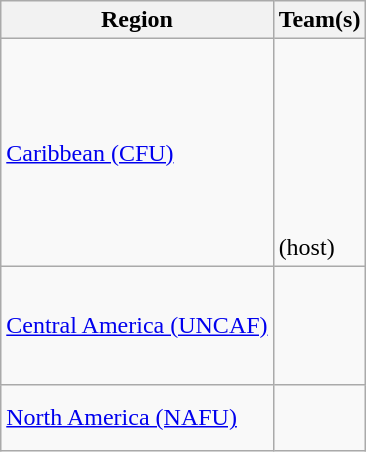<table class=wikitable>
<tr>
<th>Region</th>
<th>Team(s)</th>
</tr>
<tr>
<td><a href='#'>Caribbean (CFU)</a></td>
<td> <br><br><br> <br><br> <br> <br>  (host)</td>
</tr>
<tr>
<td><a href='#'>Central America (UNCAF)</a></td>
<td><br> <br> <br>  <br></td>
</tr>
<tr>
<td><a href='#'>North America (NAFU)</a></td>
<td><br><br></td>
</tr>
</table>
